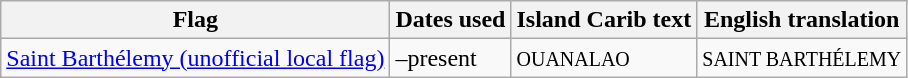<table class="wikitable sortable noresize">
<tr>
<th>Flag</th>
<th>Dates used</th>
<th>Island Carib text</th>
<th>English translation</th>
</tr>
<tr>
<td> <a href='#'>Saint Barthélemy (unofficial local flag)</a></td>
<td>–present</td>
<td><small>OUANALAO</small></td>
<td><small>SAINT BARTHÉLEMY</small></td>
</tr>
</table>
